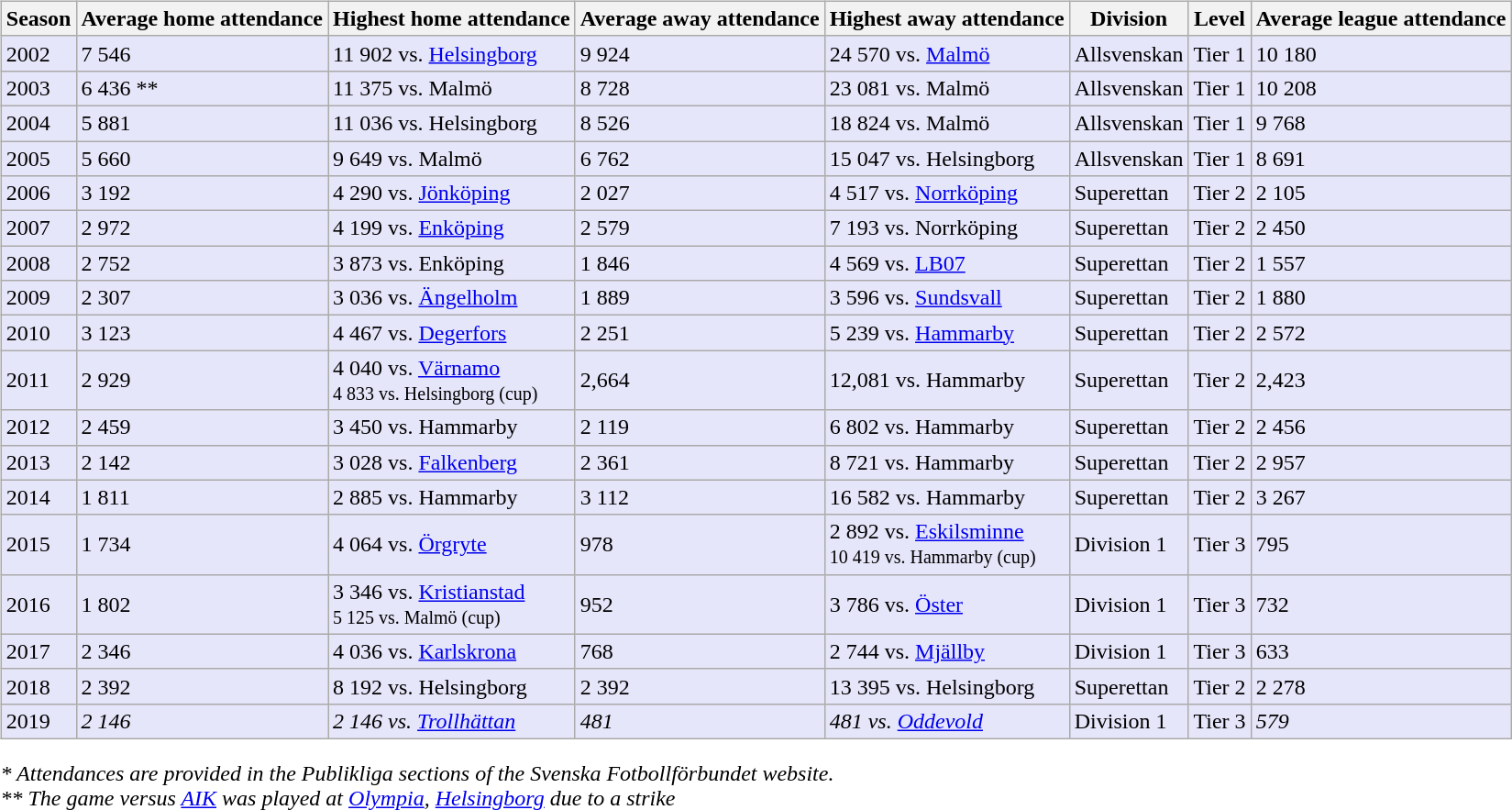<table>
<tr>
<td valign="top" width=0%><br><table class="wikitable">
<tr style="background:#f0f6fa;">
<th><strong>Season</strong></th>
<th><strong>Average home attendance</strong></th>
<th><strong>Highest home attendance</strong></th>
<th><strong>Average away attendance</strong></th>
<th><strong>Highest away attendance</strong></th>
<th><strong>Division</strong></th>
<th><strong>Level</strong></th>
<th><strong>Average league attendance</strong></th>
</tr>
<tr>
<td style="background:#E6E6FA;">2002</td>
<td style="background:#E6E6FA;">7 546</td>
<td style="background:#E6E6FA;">11 902 vs. <a href='#'>Helsingborg</a></td>
<td style="background:#E6E6FA;">9 924</td>
<td style="background:#E6E6FA;">24 570 vs. <a href='#'>Malmö</a></td>
<td style="background:#E6E6FA;">Allsvenskan</td>
<td style="background:#E6E6FA;">Tier 1</td>
<td style="background:#E6E6FA;">10 180</td>
</tr>
<tr>
<td style="background:#E6E6FA;">2003</td>
<td style="background:#E6E6FA;">6 436 **</td>
<td style="background:#E6E6FA;">11 375 vs. Malmö</td>
<td style="background:#E6E6FA;">8 728</td>
<td style="background:#E6E6FA;">23 081 vs. Malmö</td>
<td style="background:#E6E6FA;">Allsvenskan</td>
<td style="background:#E6E6FA;">Tier 1</td>
<td style="background:#E6E6FA;">10 208</td>
</tr>
<tr>
<td style="background:#E6E6FA;">2004</td>
<td style="background:#E6E6FA;">5 881</td>
<td style="background:#E6E6FA;">11 036 vs. Helsingborg</td>
<td style="background:#E6E6FA;">8 526</td>
<td style="background:#E6E6FA;">18 824 vs. Malmö</td>
<td style="background:#E6E6FA;">Allsvenskan</td>
<td style="background:#E6E6FA;">Tier 1</td>
<td style="background:#E6E6FA;">9 768</td>
</tr>
<tr>
<td style="background:#E6E6FA;">2005</td>
<td style="background:#E6E6FA;">5 660</td>
<td style="background:#E6E6FA;">9 649 vs. Malmö</td>
<td style="background:#E6E6FA;">6 762</td>
<td style="background:#E6E6FA;">15 047 vs. Helsingborg</td>
<td style="background:#E6E6FA;">Allsvenskan</td>
<td style="background:#E6E6FA;">Tier 1</td>
<td style="background:#E6E6FA;">8 691</td>
</tr>
<tr>
<td style="background:#E6E6FA;">2006</td>
<td style="background:#E6E6FA;">3 192</td>
<td style="background:#E6E6FA;">4 290 vs. <a href='#'>Jönköping</a></td>
<td style="background:#E6E6FA;">2 027</td>
<td style="background:#E6E6FA;">4 517 vs. <a href='#'>Norrköping</a></td>
<td style="background:#E6E6FA;">Superettan</td>
<td style="background:#E6E6FA;">Tier 2</td>
<td style="background:#E6E6FA;">2 105</td>
</tr>
<tr>
<td style="background:#E6E6FA;">2007</td>
<td style="background:#E6E6FA;">2 972</td>
<td style="background:#E6E6FA;">4 199 vs. <a href='#'>Enköping</a></td>
<td style="background:#E6E6FA;">2 579</td>
<td style="background:#E6E6FA;">7 193 vs. Norrköping</td>
<td style="background:#E6E6FA;">Superettan</td>
<td style="background:#E6E6FA;">Tier 2</td>
<td style="background:#E6E6FA;">2 450</td>
</tr>
<tr>
<td style="background:#E6E6FA;">2008</td>
<td style="background:#E6E6FA;">2 752</td>
<td style="background:#E6E6FA;">3 873 vs. Enköping</td>
<td style="background:#E6E6FA;">1 846</td>
<td style="background:#E6E6FA;">4 569 vs. <a href='#'>LB07</a></td>
<td style="background:#E6E6FA;">Superettan</td>
<td style="background:#E6E6FA;">Tier 2</td>
<td style="background:#E6E6FA;">1 557</td>
</tr>
<tr>
<td style="background:#E6E6FA;">2009</td>
<td style="background:#E6E6FA;">2 307</td>
<td style="background:#E6E6FA;">3 036 vs. <a href='#'>Ängelholm</a></td>
<td style="background:#E6E6FA;">1 889</td>
<td style="background:#E6E6FA;">3 596 vs. <a href='#'>Sundsvall</a></td>
<td style="background:#E6E6FA;">Superettan</td>
<td style="background:#E6E6FA;">Tier 2</td>
<td style="background:#E6E6FA;">1 880</td>
</tr>
<tr>
<td style="background:#E6E6FA;">2010</td>
<td style="background:#E6E6FA;">3 123</td>
<td style="background:#E6E6FA;">4 467 vs. <a href='#'>Degerfors</a></td>
<td style="background:#E6E6FA;">2 251</td>
<td style="background:#E6E6FA;">5 239 vs. <a href='#'>Hammarby</a></td>
<td style="background:#E6E6FA;">Superettan</td>
<td style="background:#E6E6FA;">Tier 2</td>
<td style="background:#E6E6FA;">2 572</td>
</tr>
<tr>
<td style="background:#E6E6FA;">2011</td>
<td style="background:#E6E6FA;">2 929</td>
<td style="background:#E6E6FA;">4 040 vs. <a href='#'>Värnamo</a><br><small>4 833 vs. Helsingborg (cup)</small></td>
<td style="background:#E6E6FA;">2,664</td>
<td style="background:#E6E6FA;">12,081 vs. Hammarby</td>
<td style="background:#E6E6FA;">Superettan</td>
<td style="background:#E6E6FA;">Tier 2</td>
<td style="background:#E6E6FA;">2,423</td>
</tr>
<tr>
<td style="background:#E6E6FA;">2012</td>
<td style="background:#E6E6FA;">2 459</td>
<td style="background:#E6E6FA;">3 450 vs. Hammarby</td>
<td style="background:#E6E6FA;">2 119</td>
<td style="background:#E6E6FA;">6 802 vs. Hammarby</td>
<td style="background:#E6E6FA;">Superettan</td>
<td style="background:#E6E6FA;">Tier 2</td>
<td style="background:#E6E6FA;">2 456</td>
</tr>
<tr>
<td style="background:#E6E6FA;">2013</td>
<td style="background:#E6E6FA;">2 142</td>
<td style="background:#E6E6FA;">3 028 vs. <a href='#'>Falkenberg</a></td>
<td style="background:#E6E6FA;">2 361</td>
<td style="background:#E6E6FA;">8 721 vs. Hammarby</td>
<td style="background:#E6E6FA;">Superettan</td>
<td style="background:#E6E6FA;">Tier 2</td>
<td style="background:#E6E6FA;">2 957</td>
</tr>
<tr>
<td style="background:#E6E6FA;">2014</td>
<td style="background:#E6E6FA;">1 811</td>
<td style="background:#E6E6FA;">2 885 vs. Hammarby</td>
<td style="background:#E6E6FA;">3 112</td>
<td style="background:#E6E6FA;">16 582 vs. Hammarby</td>
<td style="background:#E6E6FA;">Superettan</td>
<td style="background:#E6E6FA;">Tier 2</td>
<td style="background:#E6E6FA;">3 267</td>
</tr>
<tr>
<td style="background:#E6E6FA;">2015</td>
<td style="background:#E6E6FA;">1 734</td>
<td style="background:#E6E6FA;">4 064 vs. <a href='#'>Örgryte</a></td>
<td style="background:#E6E6FA;">978</td>
<td style="background:#E6E6FA;">2 892 vs. <a href='#'>Eskilsminne</a><br><small>10 419 vs. Hammarby (cup)</small></td>
<td style="background:#E6E6FA;">Division 1</td>
<td style="background:#E6E6FA;">Tier 3</td>
<td style="background:#E6E6FA;">795</td>
</tr>
<tr>
<td style="background:#E6E6FA;">2016</td>
<td style="background:#E6E6FA;">1 802</td>
<td style="background:#E6E6FA;">3 346 vs. <a href='#'>Kristianstad</a><br><small>5 125 vs. Malmö (cup)</small></td>
<td style="background:#E6E6FA;">952</td>
<td style="background:#E6E6FA;">3 786 vs. <a href='#'>Öster</a></td>
<td style="background:#E6E6FA;">Division 1</td>
<td style="background:#E6E6FA;">Tier 3</td>
<td style="background:#E6E6FA;">732</td>
</tr>
<tr>
<td style="background:#E6E6FA;">2017</td>
<td style="background:#E6E6FA;">2 346</td>
<td style="background:#E6E6FA;">4 036 vs. <a href='#'>Karlskrona</a></td>
<td style="background:#E6E6FA;">768</td>
<td style="background:#E6E6FA;">2 744 vs. <a href='#'>Mjällby</a></td>
<td style="background:#E6E6FA;">Division 1</td>
<td style="background:#E6E6FA;">Tier 3</td>
<td style="background:#E6E6FA;">633</td>
</tr>
<tr>
<td style="background:#E6E6FA;">2018</td>
<td style="background:#E6E6FA;">2 392</td>
<td style="background:#E6E6FA;">8 192 vs. Helsingborg</td>
<td style="background:#E6E6FA;">2 392</td>
<td style="background:#E6E6FA;">13 395 vs. Helsingborg</td>
<td style="background:#E6E6FA;">Superettan</td>
<td style="background:#E6E6FA;">Tier 2</td>
<td style="background:#E6E6FA;">2 278</td>
</tr>
<tr>
<td style="background:#E6E6FA;">2019</td>
<td style="background:#E6E6FA;"><em>2 146</em></td>
<td style="background:#E6E6FA;"><em>2 146 vs. <a href='#'>Trollhättan</a></em></td>
<td style="background:#E6E6FA;"><em>481</em></td>
<td style="background:#E6E6FA;"><em>481 vs. <a href='#'>Oddevold</a></em></td>
<td style="background:#E6E6FA;">Division 1</td>
<td style="background:#E6E6FA;">Tier 3</td>
<td style="background:#E6E6FA;"><em>579</em></td>
</tr>
</table>
<em>* Attendances are provided in the Publikliga sections of the Svenska Fotbollförbundet website.</em> <br>
<em>** The game versus <a href='#'>AIK</a> was played at <a href='#'>Olympia</a>, <a href='#'>Helsingborg</a> due to a strike</em></td>
</tr>
</table>
